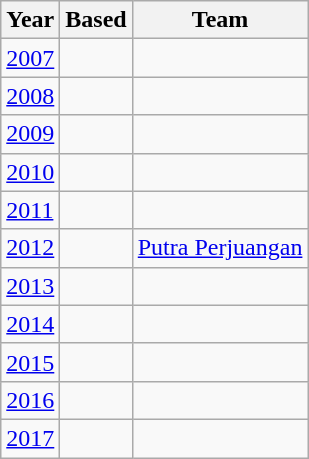<table class=wikitable sortable>
<tr>
<th>Year</th>
<th>Based</th>
<th>Team</th>
</tr>
<tr>
<td><a href='#'>2007</a></td>
<td></td>
<td></td>
</tr>
<tr>
<td><a href='#'>2008</a></td>
<td></td>
<td></td>
</tr>
<tr>
<td><a href='#'>2009</a></td>
<td></td>
<td></td>
</tr>
<tr>
<td><a href='#'>2010</a></td>
<td></td>
<td></td>
</tr>
<tr>
<td><a href='#'>2011</a></td>
<td></td>
<td></td>
</tr>
<tr>
<td><a href='#'>2012</a></td>
<td></td>
<td><a href='#'>Putra Perjuangan</a></td>
</tr>
<tr>
<td><a href='#'>2013</a></td>
<td></td>
<td></td>
</tr>
<tr>
<td><a href='#'>2014</a></td>
<td></td>
<td></td>
</tr>
<tr>
<td><a href='#'>2015</a></td>
<td></td>
<td></td>
</tr>
<tr>
<td><a href='#'>2016</a></td>
<td></td>
<td></td>
</tr>
<tr>
<td><a href='#'>2017</a></td>
<td></td>
<td></td>
</tr>
</table>
